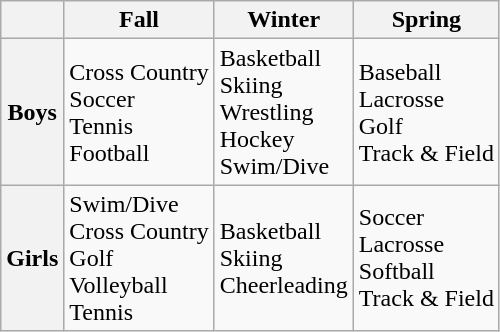<table class=wikitable>
<tr>
<th></th>
<th>Fall</th>
<th>Winter</th>
<th>Spring</th>
</tr>
<tr>
<th>Boys</th>
<td>Cross Country<br>Soccer<br>Tennis<br>Football</td>
<td>Basketball<br>Skiing<br>Wrestling<br>Hockey<br>Swim/Dive</td>
<td>Baseball<br>Lacrosse<br>Golf<br>Track & Field</td>
</tr>
<tr>
<th>Girls</th>
<td>Swim/Dive<br>Cross Country<br>Golf<br>Volleyball<br>Tennis</td>
<td>Basketball<br>Skiing<br>Cheerleading<br></td>
<td>Soccer<br>Lacrosse<br>Softball<br>Track & Field</td>
</tr>
</table>
